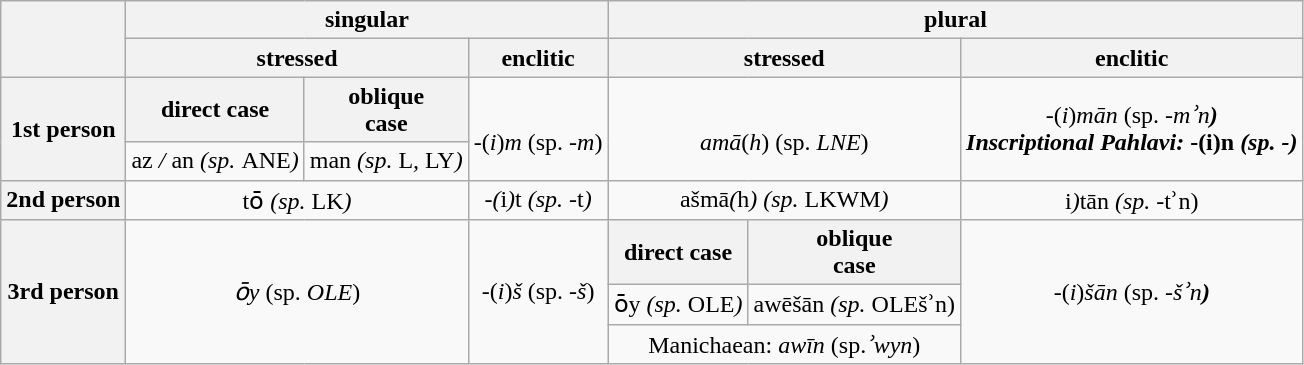<table class="wikitable" style=text-align:center>
<tr>
<th rowspan="2"></th>
<th colspan="3">singular</th>
<th colspan="3">plural</th>
</tr>
<tr>
<th colspan="2">stressed</th>
<th>enclitic</th>
<th colspan="2">stressed</th>
<th>enclitic</th>
</tr>
<tr>
<th rowspan="2">1st person</th>
<th>direct case</th>
<th>oblique<br>case</th>
<td rowspan="2"><br><em>-</em>(<em>i</em>)<em>m</em> (sp. -<em>m</em>)</td>
<td colspan="2" rowspan="2"><br><em>amā</em>(<em>h</em>) (sp. <em>LNE</em>)</td>
<td rowspan="2">-(<em>i</em>)<em>mān</em> (sp. -<em>mʾn<strong>)<br>Inscriptional Pahlavi: </em>-(i)n<em> (sp. -</em><em>)</td>
</tr>
<tr>
<td></em>az<em> / </em>an<em> (sp. </em>ANE<em>)</td>
<td></em>man<em> (sp. </em>L<em>, </em>LY<em>)</td>
</tr>
<tr>
<th>2nd person</th>
<td colspan="2"></em>tо̄<em> (sp. </em>LK<em>)</td>
<td></em>-<em>(</em>i<em>)</em>t<em> (sp. -</em>t<em>)</td>
<td colspan="2"></em>ašmā<em>(</em>h<em>) (sp. </em>LKWM<em>)</td>
<td></em>i<em>)</em>tān<em> (sp. </em>-tʾn</strong>)</td>
</tr>
<tr>
<th rowspan="3">3rd person</th>
<td colspan="2" rowspan="3"><em>о̄y</em> (sp. <em>OLE</em>)</td>
<td rowspan="3"><em>-</em>(<em>i</em>)<em>š</em> (sp. -<em>š</em>)</td>
<th>direct case</th>
<th>oblique<br>case</th>
<td rowspan="3">-(<em>i</em>)<em>šān</em> (sp. <em>-šʾn<strong>)</td>
</tr>
<tr>
<td></em>о̄y<em> (sp. </em>OLE<em>)</td>
<td></em>awēšān<em> (sp. </em>OLEšʾn</strong>)</td>
</tr>
<tr>
<td colspan="2">Manichaean: <em>awīn</em> (sp.<em>ʾwyn</em>)</td>
</tr>
</table>
